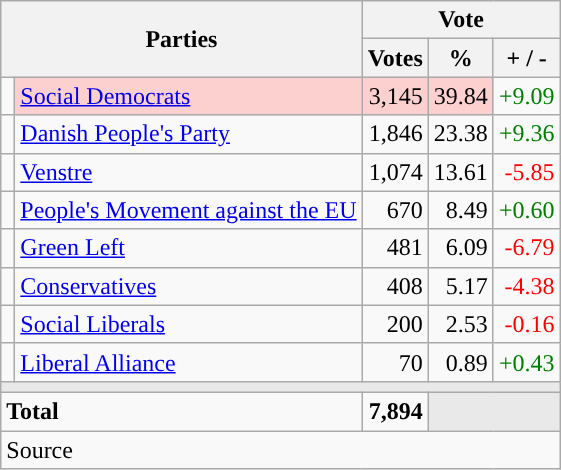<table class="wikitable" style="text-align:right;">
<tr>
<th style="text-align:centre;" rowspan="2" colspan="2" width="225">Parties</th>
<th colspan="3">Vote</th>
</tr>
<tr>
<th width="15">Votes</th>
<th width="15">%</th>
<th width="15">+ / -</th>
</tr>
<tr>
<td width="2" style="color:inherit;background:"></td>
<td bgcolor=#fbd0ce   align="left"><a href='#'>Social Democrats</a></td>
<td bgcolor=#fbd0ce>3,145</td>
<td bgcolor=#fbd0ce>39.84</td>
<td style=color:green;>+9.09</td>
</tr>
<tr>
<td width="2" style="color:inherit;background:"></td>
<td align="left"><a href='#'>Danish People's Party</a></td>
<td>1,846</td>
<td>23.38</td>
<td style=color:green;>+9.36</td>
</tr>
<tr>
<td width="2" style="color:inherit;background:"></td>
<td align="left"><a href='#'>Venstre</a></td>
<td>1,074</td>
<td>13.61</td>
<td style=color:red;>-5.85</td>
</tr>
<tr>
<td width="2" style="color:inherit;background:"></td>
<td align="left"><a href='#'>People's Movement against the EU</a></td>
<td>670</td>
<td>8.49</td>
<td style=color:green;>+0.60</td>
</tr>
<tr>
<td width="2" style="color:inherit;background:"></td>
<td align="left"><a href='#'>Green Left</a></td>
<td>481</td>
<td>6.09</td>
<td style=color:red;>-6.79</td>
</tr>
<tr>
<td width="2" style="color:inherit;background:"></td>
<td align="left"><a href='#'>Conservatives</a></td>
<td>408</td>
<td>5.17</td>
<td style=color:red;>-4.38</td>
</tr>
<tr>
<td width="2" style="color:inherit;background:"></td>
<td align="left"><a href='#'>Social Liberals</a></td>
<td>200</td>
<td>2.53</td>
<td style=color:red;>-0.16</td>
</tr>
<tr>
<td width="2" style="color:inherit;background:"></td>
<td align="left"><a href='#'>Liberal Alliance</a></td>
<td>70</td>
<td>0.89</td>
<td style=color:green;>+0.43</td>
</tr>
<tr>
<td colspan="7" bgcolor="#E9E9E9"></td>
</tr>
<tr>
<td align="left" colspan="2"><strong>Total</strong></td>
<td><strong>7,894</strong></td>
<td bgcolor="#E9E9E9" colspan="2"></td>
</tr>
<tr>
<td align="left" colspan="6">Source</td>
</tr>
</table>
